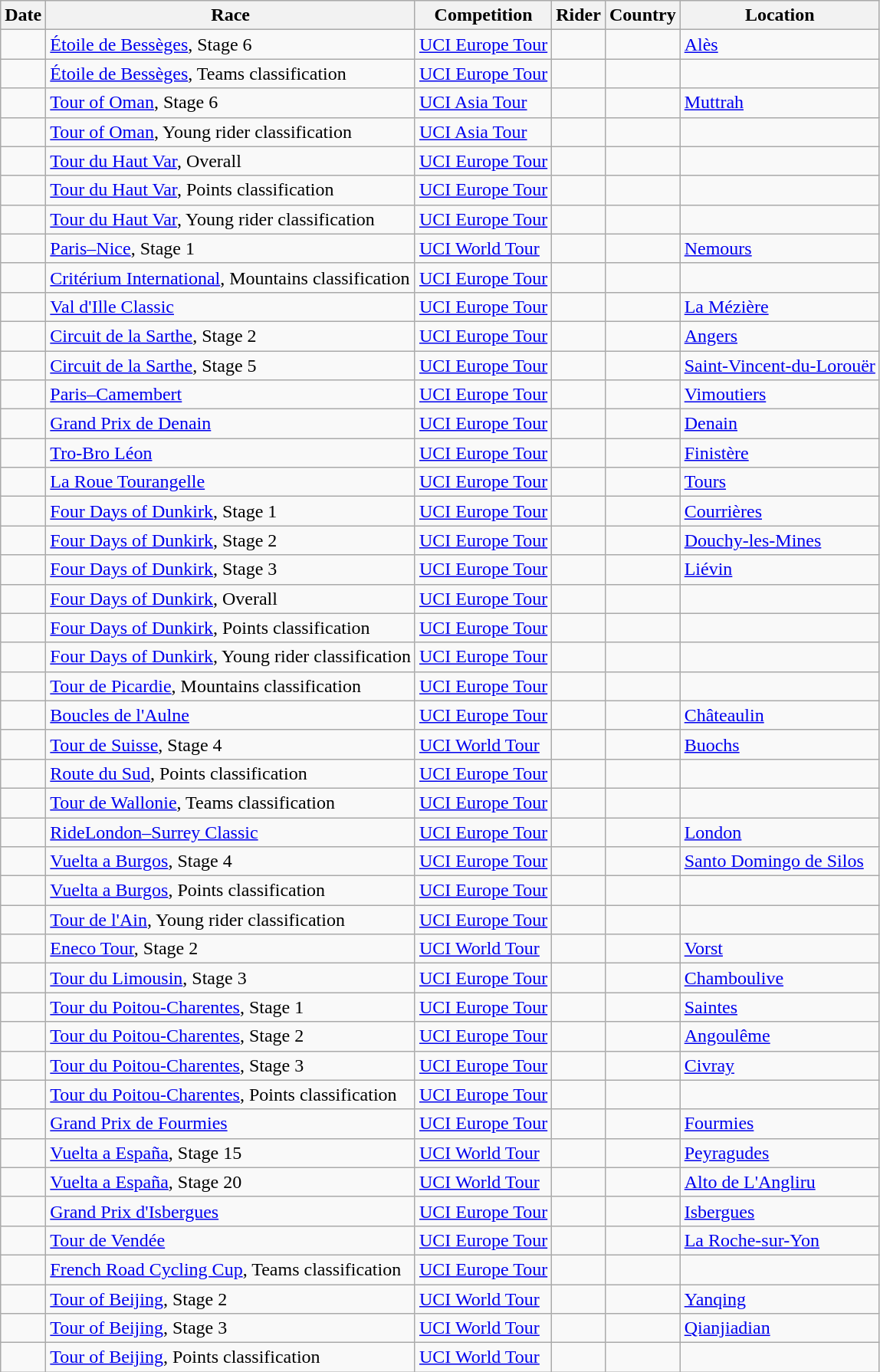<table class="wikitable sortable">
<tr>
<th>Date</th>
<th>Race</th>
<th>Competition</th>
<th>Rider</th>
<th>Country</th>
<th>Location</th>
</tr>
<tr>
<td></td>
<td><a href='#'>Étoile de Bessèges</a>, Stage 6</td>
<td><a href='#'>UCI Europe Tour</a></td>
<td></td>
<td></td>
<td><a href='#'>Alès</a></td>
</tr>
<tr>
<td></td>
<td><a href='#'>Étoile de Bessèges</a>, Teams classification</td>
<td><a href='#'>UCI Europe Tour</a></td>
<td align="center"></td>
<td></td>
<td></td>
</tr>
<tr>
<td></td>
<td><a href='#'>Tour of Oman</a>, Stage 6</td>
<td><a href='#'>UCI Asia Tour</a></td>
<td></td>
<td></td>
<td><a href='#'>Muttrah</a></td>
</tr>
<tr>
<td></td>
<td><a href='#'>Tour of Oman</a>, Young rider classification</td>
<td><a href='#'>UCI Asia Tour</a></td>
<td></td>
<td></td>
<td></td>
</tr>
<tr>
<td></td>
<td><a href='#'>Tour du Haut Var</a>, Overall</td>
<td><a href='#'>UCI Europe Tour</a></td>
<td></td>
<td></td>
<td></td>
</tr>
<tr>
<td></td>
<td><a href='#'>Tour du Haut Var</a>, Points classification</td>
<td><a href='#'>UCI Europe Tour</a></td>
<td></td>
<td></td>
<td></td>
</tr>
<tr>
<td></td>
<td><a href='#'>Tour du Haut Var</a>, Young rider classification</td>
<td><a href='#'>UCI Europe Tour</a></td>
<td></td>
<td></td>
<td></td>
</tr>
<tr>
<td></td>
<td><a href='#'>Paris–Nice</a>, Stage 1</td>
<td><a href='#'>UCI World Tour</a></td>
<td></td>
<td></td>
<td><a href='#'>Nemours</a></td>
</tr>
<tr>
<td></td>
<td><a href='#'>Critérium International</a>, Mountains classification</td>
<td><a href='#'>UCI Europe Tour</a></td>
<td></td>
<td></td>
<td></td>
</tr>
<tr>
<td></td>
<td><a href='#'>Val d'Ille Classic</a></td>
<td><a href='#'>UCI Europe Tour</a></td>
<td></td>
<td></td>
<td><a href='#'>La Mézière</a></td>
</tr>
<tr>
<td></td>
<td><a href='#'>Circuit de la Sarthe</a>, Stage 2</td>
<td><a href='#'>UCI Europe Tour</a></td>
<td></td>
<td></td>
<td><a href='#'>Angers</a></td>
</tr>
<tr>
<td></td>
<td><a href='#'>Circuit de la Sarthe</a>, Stage 5</td>
<td><a href='#'>UCI Europe Tour</a></td>
<td></td>
<td></td>
<td><a href='#'>Saint-Vincent-du-Lorouër</a></td>
</tr>
<tr>
<td></td>
<td><a href='#'>Paris–Camembert</a></td>
<td><a href='#'>UCI Europe Tour</a></td>
<td></td>
<td></td>
<td><a href='#'>Vimoutiers</a></td>
</tr>
<tr>
<td></td>
<td><a href='#'>Grand Prix de Denain</a></td>
<td><a href='#'>UCI Europe Tour</a></td>
<td></td>
<td></td>
<td><a href='#'>Denain</a></td>
</tr>
<tr>
<td></td>
<td><a href='#'>Tro-Bro Léon</a></td>
<td><a href='#'>UCI Europe Tour</a></td>
<td></td>
<td></td>
<td><a href='#'>Finistère</a></td>
</tr>
<tr>
<td></td>
<td><a href='#'>La Roue Tourangelle</a></td>
<td><a href='#'>UCI Europe Tour</a></td>
<td></td>
<td></td>
<td><a href='#'>Tours</a></td>
</tr>
<tr>
<td></td>
<td><a href='#'>Four Days of Dunkirk</a>, Stage 1</td>
<td><a href='#'>UCI Europe Tour</a></td>
<td></td>
<td></td>
<td><a href='#'>Courrières</a></td>
</tr>
<tr>
<td></td>
<td><a href='#'>Four Days of Dunkirk</a>, Stage 2</td>
<td><a href='#'>UCI Europe Tour</a></td>
<td></td>
<td></td>
<td><a href='#'>Douchy-les-Mines</a></td>
</tr>
<tr>
<td></td>
<td><a href='#'>Four Days of Dunkirk</a>, Stage 3</td>
<td><a href='#'>UCI Europe Tour</a></td>
<td></td>
<td></td>
<td><a href='#'>Liévin</a></td>
</tr>
<tr>
<td></td>
<td><a href='#'>Four Days of Dunkirk</a>, Overall</td>
<td><a href='#'>UCI Europe Tour</a></td>
<td></td>
<td></td>
<td></td>
</tr>
<tr>
<td></td>
<td><a href='#'>Four Days of Dunkirk</a>, Points classification</td>
<td><a href='#'>UCI Europe Tour</a></td>
<td></td>
<td></td>
<td></td>
</tr>
<tr>
<td></td>
<td><a href='#'>Four Days of Dunkirk</a>, Young rider classification</td>
<td><a href='#'>UCI Europe Tour</a></td>
<td></td>
<td></td>
<td></td>
</tr>
<tr>
<td></td>
<td><a href='#'>Tour de Picardie</a>, Mountains classification</td>
<td><a href='#'>UCI Europe Tour</a></td>
<td></td>
<td></td>
<td></td>
</tr>
<tr>
<td></td>
<td><a href='#'>Boucles de l'Aulne</a></td>
<td><a href='#'>UCI Europe Tour</a></td>
<td></td>
<td></td>
<td><a href='#'>Châteaulin</a></td>
</tr>
<tr>
<td></td>
<td><a href='#'>Tour de Suisse</a>, Stage 4</td>
<td><a href='#'>UCI World Tour</a></td>
<td></td>
<td></td>
<td><a href='#'>Buochs</a></td>
</tr>
<tr>
<td></td>
<td><a href='#'>Route du Sud</a>, Points classification</td>
<td><a href='#'>UCI Europe Tour</a></td>
<td></td>
<td></td>
<td></td>
</tr>
<tr>
<td></td>
<td><a href='#'>Tour de Wallonie</a>, Teams classification</td>
<td><a href='#'>UCI Europe Tour</a></td>
<td align="center"></td>
<td></td>
<td></td>
</tr>
<tr>
<td></td>
<td><a href='#'>RideLondon–Surrey Classic</a></td>
<td><a href='#'>UCI Europe Tour</a></td>
<td></td>
<td></td>
<td><a href='#'>London</a></td>
</tr>
<tr>
<td></td>
<td><a href='#'>Vuelta a Burgos</a>, Stage 4</td>
<td><a href='#'>UCI Europe Tour</a></td>
<td></td>
<td></td>
<td><a href='#'>Santo Domingo de Silos</a></td>
</tr>
<tr>
<td></td>
<td><a href='#'>Vuelta a Burgos</a>, Points classification</td>
<td><a href='#'>UCI Europe Tour</a></td>
<td></td>
<td></td>
<td></td>
</tr>
<tr>
<td></td>
<td><a href='#'>Tour de l'Ain</a>, Young rider classification</td>
<td><a href='#'>UCI Europe Tour</a></td>
<td></td>
<td></td>
<td></td>
</tr>
<tr>
<td></td>
<td><a href='#'>Eneco Tour</a>, Stage 2</td>
<td><a href='#'>UCI World Tour</a></td>
<td></td>
<td></td>
<td><a href='#'>Vorst</a></td>
</tr>
<tr>
<td></td>
<td><a href='#'>Tour du Limousin</a>, Stage 3</td>
<td><a href='#'>UCI Europe Tour</a></td>
<td></td>
<td></td>
<td><a href='#'>Chamboulive</a></td>
</tr>
<tr>
<td></td>
<td><a href='#'>Tour du Poitou-Charentes</a>, Stage 1</td>
<td><a href='#'>UCI Europe Tour</a></td>
<td></td>
<td></td>
<td><a href='#'>Saintes</a></td>
</tr>
<tr>
<td></td>
<td><a href='#'>Tour du Poitou-Charentes</a>, Stage 2</td>
<td><a href='#'>UCI Europe Tour</a></td>
<td></td>
<td></td>
<td><a href='#'>Angoulême</a></td>
</tr>
<tr>
<td></td>
<td><a href='#'>Tour du Poitou-Charentes</a>, Stage 3</td>
<td><a href='#'>UCI Europe Tour</a></td>
<td></td>
<td></td>
<td><a href='#'>Civray</a></td>
</tr>
<tr>
<td></td>
<td><a href='#'>Tour du Poitou-Charentes</a>, Points classification</td>
<td><a href='#'>UCI Europe Tour</a></td>
<td></td>
<td></td>
<td></td>
</tr>
<tr>
<td></td>
<td><a href='#'>Grand Prix de Fourmies</a></td>
<td><a href='#'>UCI Europe Tour</a></td>
<td></td>
<td></td>
<td><a href='#'>Fourmies</a></td>
</tr>
<tr>
<td></td>
<td><a href='#'>Vuelta a España</a>, Stage 15</td>
<td><a href='#'>UCI World Tour</a></td>
<td></td>
<td></td>
<td><a href='#'>Peyragudes</a></td>
</tr>
<tr>
<td></td>
<td><a href='#'>Vuelta a España</a>, Stage 20</td>
<td><a href='#'>UCI World Tour</a></td>
<td></td>
<td></td>
<td><a href='#'>Alto de L'Angliru</a></td>
</tr>
<tr>
<td></td>
<td><a href='#'>Grand Prix d'Isbergues</a></td>
<td><a href='#'>UCI Europe Tour</a></td>
<td></td>
<td></td>
<td><a href='#'>Isbergues</a></td>
</tr>
<tr>
<td></td>
<td><a href='#'>Tour de Vendée</a></td>
<td><a href='#'>UCI Europe Tour</a></td>
<td></td>
<td></td>
<td><a href='#'>La Roche-sur-Yon</a></td>
</tr>
<tr>
<td></td>
<td><a href='#'>French Road Cycling Cup</a>, Teams classification</td>
<td><a href='#'>UCI Europe Tour</a></td>
<td align="center"></td>
<td></td>
<td></td>
</tr>
<tr>
<td></td>
<td><a href='#'>Tour of Beijing</a>, Stage 2</td>
<td><a href='#'>UCI World Tour</a></td>
<td></td>
<td></td>
<td><a href='#'>Yanqing</a></td>
</tr>
<tr>
<td></td>
<td><a href='#'>Tour of Beijing</a>, Stage 3</td>
<td><a href='#'>UCI World Tour</a></td>
<td></td>
<td></td>
<td><a href='#'>Qianjiadian</a></td>
</tr>
<tr>
<td></td>
<td><a href='#'>Tour of Beijing</a>, Points classification</td>
<td><a href='#'>UCI World Tour</a></td>
<td></td>
<td></td>
<td></td>
</tr>
</table>
